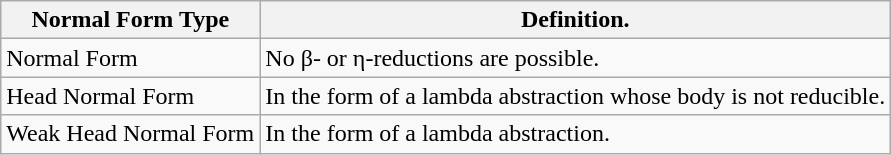<table class="wikitable">
<tr>
<th>Normal Form Type</th>
<th>Definition.</th>
</tr>
<tr>
<td>Normal Form</td>
<td>No β- or η-reductions are possible.</td>
</tr>
<tr>
<td>Head Normal Form</td>
<td>In the form of a lambda abstraction whose body is not reducible.</td>
</tr>
<tr>
<td>Weak Head Normal Form</td>
<td>In the form of a lambda abstraction.</td>
</tr>
</table>
